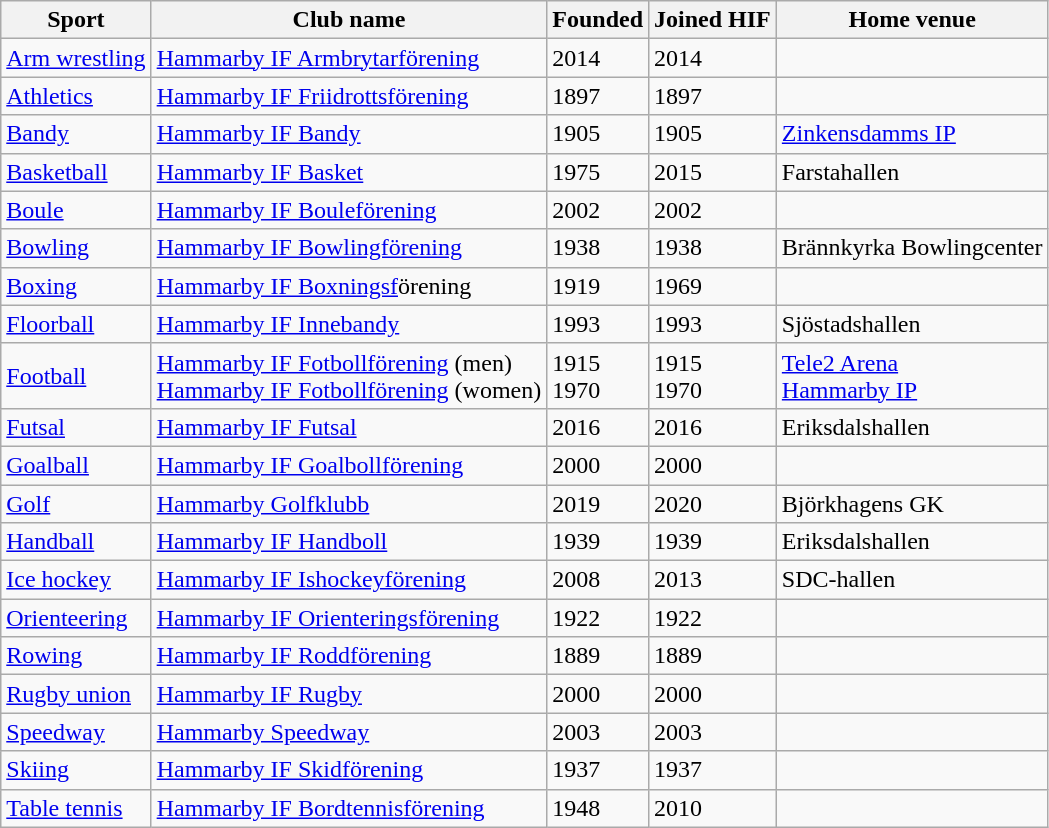<table class="wikitable">
<tr>
<th>Sport</th>
<th>Club name</th>
<th>Founded</th>
<th>Joined HIF</th>
<th>Home venue</th>
</tr>
<tr>
<td><a href='#'>Arm wrestling</a></td>
<td><a href='#'>Hammarby IF Armbrytarförening</a></td>
<td>2014</td>
<td>2014</td>
<td></td>
</tr>
<tr>
<td><a href='#'>Athletics</a></td>
<td><a href='#'>Hammarby IF Friidrottsförening</a></td>
<td>1897</td>
<td>1897</td>
<td></td>
</tr>
<tr>
<td><a href='#'>Bandy</a></td>
<td><a href='#'>Hammarby IF Bandy</a></td>
<td>1905</td>
<td>1905</td>
<td><a href='#'>Zinkensdamms IP</a></td>
</tr>
<tr>
<td><a href='#'>Basketball</a></td>
<td><a href='#'>Hammarby IF Basket</a></td>
<td>1975</td>
<td>2015</td>
<td>Farstahallen</td>
</tr>
<tr>
<td><a href='#'>Boule</a></td>
<td><a href='#'>Hammarby IF Bouleförening</a></td>
<td>2002</td>
<td>2002</td>
<td></td>
</tr>
<tr>
<td><a href='#'>Bowling</a></td>
<td><a href='#'>Hammarby IF Bowlingförening</a></td>
<td>1938</td>
<td>1938</td>
<td>Brännkyrka Bowlingcenter</td>
</tr>
<tr>
<td><a href='#'>Boxing</a></td>
<td><a href='#'>Hammarby IF Boxningsf</a>örening</td>
<td>1919</td>
<td>1969</td>
<td></td>
</tr>
<tr>
<td><a href='#'>Floorball</a></td>
<td><a href='#'>Hammarby IF Innebandy</a></td>
<td>1993</td>
<td>1993</td>
<td>Sjöstadshallen</td>
</tr>
<tr>
<td><a href='#'>Football</a></td>
<td><a href='#'>Hammarby IF Fotbollförening</a> (men)<br><a href='#'>Hammarby IF Fotbollförening</a> (women)</td>
<td>1915<br>1970</td>
<td>1915<br>1970</td>
<td><a href='#'>Tele2 Arena</a><br><a href='#'>Hammarby IP</a></td>
</tr>
<tr>
<td><a href='#'>Futsal</a></td>
<td><a href='#'>Hammarby IF Futsal</a></td>
<td>2016</td>
<td>2016</td>
<td>Eriksdalshallen</td>
</tr>
<tr>
<td><a href='#'>Goalball</a></td>
<td><a href='#'>Hammarby IF Goalbollförening</a></td>
<td>2000</td>
<td>2000</td>
<td></td>
</tr>
<tr>
<td><a href='#'>Golf</a></td>
<td><a href='#'>Hammarby Golfklubb</a></td>
<td>2019</td>
<td>2020</td>
<td>Björkhagens GK</td>
</tr>
<tr>
<td><a href='#'>Handball</a></td>
<td><a href='#'>Hammarby IF Handboll</a></td>
<td>1939</td>
<td>1939</td>
<td>Eriksdalshallen</td>
</tr>
<tr>
<td><a href='#'>Ice hockey</a></td>
<td><a href='#'>Hammarby IF Ishockeyförening</a></td>
<td>2008</td>
<td>2013</td>
<td>SDC-hallen</td>
</tr>
<tr>
<td><a href='#'>Orienteering</a></td>
<td><a href='#'>Hammarby IF Orienteringsförening</a></td>
<td>1922</td>
<td>1922</td>
<td></td>
</tr>
<tr>
<td><a href='#'>Rowing</a></td>
<td><a href='#'>Hammarby IF Roddförening</a></td>
<td>1889</td>
<td>1889</td>
<td></td>
</tr>
<tr>
<td><a href='#'>Rugby union</a></td>
<td><a href='#'>Hammarby IF Rugby</a></td>
<td>2000</td>
<td>2000</td>
<td></td>
</tr>
<tr>
<td><a href='#'>Speedway</a></td>
<td><a href='#'>Hammarby Speedway</a></td>
<td>2003</td>
<td>2003</td>
<td></td>
</tr>
<tr>
<td><a href='#'>Skiing</a></td>
<td><a href='#'>Hammarby IF Skidförening</a></td>
<td>1937</td>
<td>1937</td>
<td></td>
</tr>
<tr>
<td><a href='#'>Table tennis</a></td>
<td><a href='#'>Hammarby IF Bordtennisförening</a></td>
<td>1948</td>
<td>2010</td>
<td></td>
</tr>
</table>
